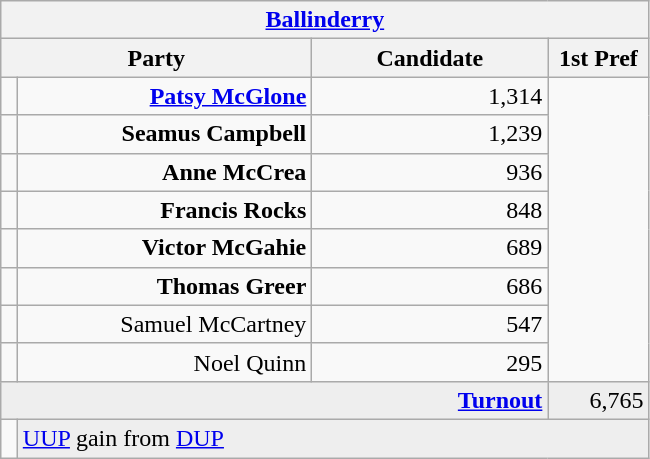<table class="wikitable">
<tr>
<th colspan="4" align="center"><a href='#'>Ballinderry</a></th>
</tr>
<tr>
<th colspan="2" align="center" width=200>Party</th>
<th width=150>Candidate</th>
<th width=60>1st Pref</th>
</tr>
<tr>
<td></td>
<td align="right"><strong><a href='#'>Patsy McGlone</a></strong></td>
<td align="right">1,314</td>
</tr>
<tr>
<td></td>
<td align="right"><strong>Seamus Campbell</strong></td>
<td align="right">1,239</td>
</tr>
<tr>
<td></td>
<td align="right"><strong>Anne McCrea</strong></td>
<td align="right">936</td>
</tr>
<tr>
<td></td>
<td align="right"><strong>Francis Rocks</strong></td>
<td align="right">848</td>
</tr>
<tr>
<td></td>
<td align="right"><strong>Victor McGahie</strong></td>
<td align="right">689</td>
</tr>
<tr>
<td></td>
<td align="right"><strong>Thomas Greer</strong></td>
<td align="right">686</td>
</tr>
<tr>
<td></td>
<td align="right">Samuel McCartney</td>
<td align="right">547</td>
</tr>
<tr>
<td></td>
<td align="right">Noel Quinn</td>
<td align="right">295</td>
</tr>
<tr bgcolor="EEEEEE">
<td colspan=3 align="right"><strong><a href='#'>Turnout</a></strong></td>
<td align="right">6,765</td>
</tr>
<tr>
<td bgcolor=></td>
<td colspan=3 bgcolor="EEEEEE"><a href='#'>UUP</a> gain from <a href='#'>DUP</a></td>
</tr>
</table>
